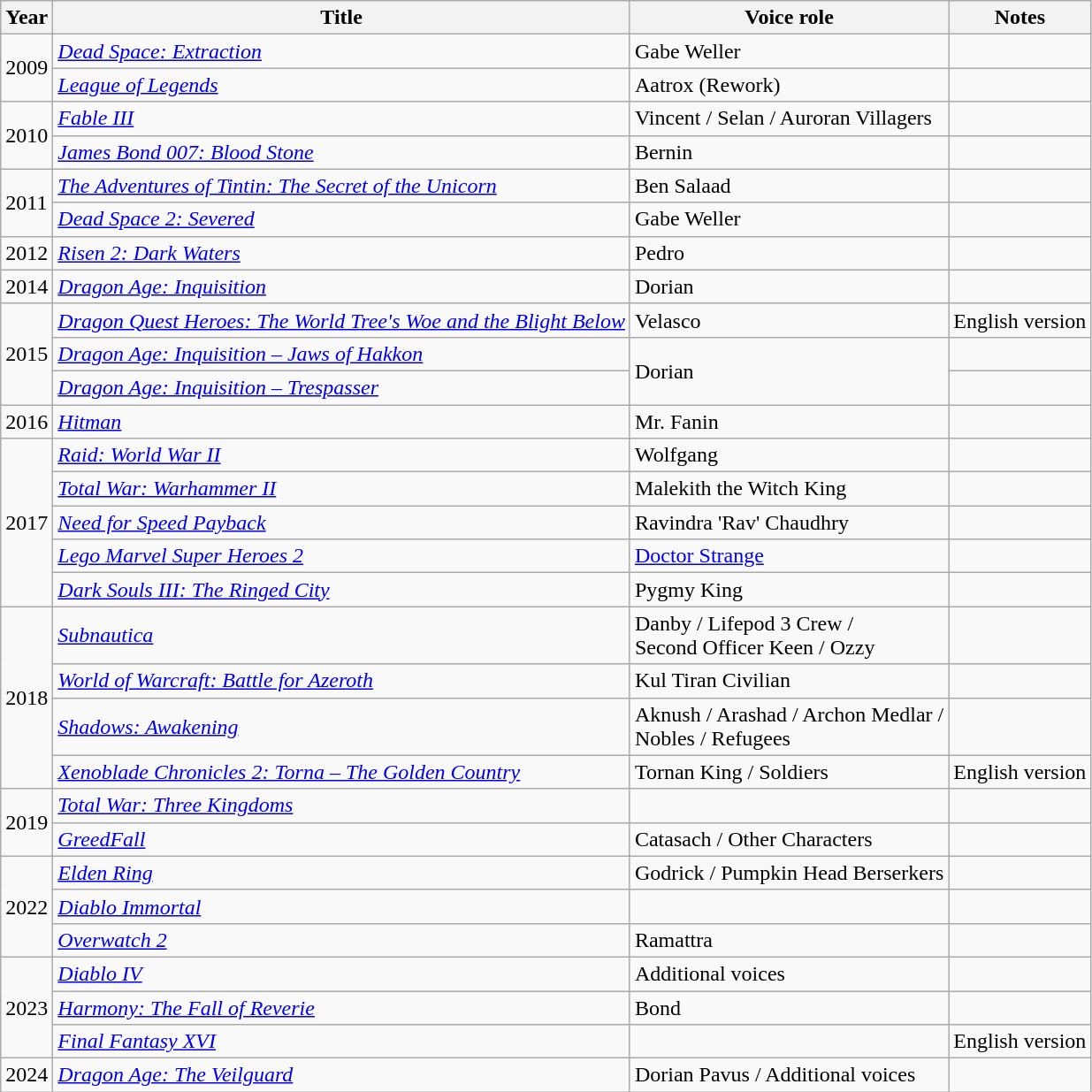<table class="wikitable sortable">
<tr>
<th>Year</th>
<th>Title</th>
<th>Voice role</th>
<th class="unsortable">Notes</th>
</tr>
<tr>
<td rowspan="2">2009</td>
<td><em><a href='#'>Dead Space: Extraction</a></em></td>
<td>Gabe Weller</td>
<td></td>
</tr>
<tr>
<td><em><a href='#'>League of Legends</a></em></td>
<td>Aatrox (Rework)</td>
<td></td>
</tr>
<tr>
<td rowspan="2">2010</td>
<td><em><a href='#'>Fable III</a></em></td>
<td>Vincent / Selan / Auroran Villagers</td>
<td></td>
</tr>
<tr>
<td><em><a href='#'>James Bond 007: Blood Stone</a></em></td>
<td>Bernin</td>
<td></td>
</tr>
<tr>
<td rowspan="2">2011</td>
<td><em><a href='#'>The Adventures of Tintin: The Secret of the Unicorn</a></em></td>
<td>Ben Salaad</td>
<td></td>
</tr>
<tr>
<td><em><a href='#'>Dead Space 2: Severed</a></em></td>
<td>Gabe Weller</td>
<td></td>
</tr>
<tr>
<td>2012</td>
<td><em><a href='#'>Risen 2: Dark Waters</a></em></td>
<td>Pedro</td>
<td></td>
</tr>
<tr>
<td>2014</td>
<td><em><a href='#'>Dragon Age: Inquisition</a></em></td>
<td>Dorian</td>
<td></td>
</tr>
<tr>
<td rowspan="3">2015</td>
<td><em><a href='#'>Dragon Quest Heroes: The World Tree's Woe and the Blight Below</a></em></td>
<td>Velasco</td>
<td>English version</td>
</tr>
<tr>
<td><em><a href='#'>Dragon Age: Inquisition – Jaws of Hakkon</a></em></td>
<td rowspan="2">Dorian</td>
<td></td>
</tr>
<tr>
<td><em><a href='#'>Dragon Age: Inquisition – Trespasser</a></em></td>
<td></td>
</tr>
<tr>
<td>2016</td>
<td><em><a href='#'>Hitman</a></em></td>
<td>Mr. Fanin</td>
<td></td>
</tr>
<tr>
<td rowspan="5">2017</td>
<td><em><a href='#'>Raid: World War II</a></em></td>
<td>Wolfgang</td>
<td></td>
</tr>
<tr>
<td><em><a href='#'>Total War: Warhammer II</a></em></td>
<td>Malekith the Witch King</td>
<td></td>
</tr>
<tr>
<td><em><a href='#'>Need for Speed Payback</a></em></td>
<td>Ravindra 'Rav' Chaudhry</td>
<td></td>
</tr>
<tr>
<td><em><a href='#'>Lego Marvel Super Heroes 2</a></em></td>
<td><a href='#'>Doctor Strange</a></td>
<td></td>
</tr>
<tr>
<td><em><a href='#'>Dark Souls III: The Ringed City</a></em></td>
<td>Pygmy King</td>
<td></td>
</tr>
<tr>
<td rowspan="4">2018</td>
<td><em><a href='#'>Subnautica</a></em></td>
<td>Danby / Lifepod 3 Crew /<br>Second Officer Keen / Ozzy</td>
<td></td>
</tr>
<tr>
<td><em><a href='#'>World of Warcraft: Battle for Azeroth</a></em></td>
<td>Kul Tiran Civilian</td>
<td></td>
</tr>
<tr>
<td><em><a href='#'>Shadows: Awakening</a></em></td>
<td>Aknush / Arashad / Archon Medlar /<br>Nobles / Refugees</td>
<td></td>
</tr>
<tr>
<td><em><a href='#'>Xenoblade Chronicles 2: Torna – The Golden Country</a></em></td>
<td>Tornan King / Soldiers</td>
<td>English version</td>
</tr>
<tr>
<td rowspan="2">2019</td>
<td><em><a href='#'>Total War: Three Kingdoms</a></em></td>
<td></td>
<td></td>
</tr>
<tr>
<td><em><a href='#'>GreedFall</a></em></td>
<td>Catasach / Other Characters</td>
<td></td>
</tr>
<tr>
<td rowspan="3">2022</td>
<td><em><a href='#'>Elden Ring</a></em></td>
<td>Godrick / Pumpkin Head Berserkers</td>
<td></td>
</tr>
<tr>
<td><em><a href='#'>Diablo Immortal</a></em></td>
<td></td>
<td></td>
</tr>
<tr>
<td><em><a href='#'>Overwatch 2</a></em></td>
<td>Ramattra</td>
<td></td>
</tr>
<tr>
<td rowspan="3">2023</td>
<td><em><a href='#'>Diablo IV</a></em></td>
<td>Additional voices</td>
<td></td>
</tr>
<tr>
<td><em><a href='#'>Harmony: The Fall of Reverie</a></em></td>
<td>Bond</td>
<td></td>
</tr>
<tr>
<td><em><a href='#'>Final Fantasy XVI</a></em></td>
<td></td>
<td>English version</td>
</tr>
<tr>
<td rowspan="3">2024</td>
<td><em><a href='#'>Dragon Age: The Veilguard</a></em></td>
<td>Dorian Pavus / Additional voices</td>
<td></td>
</tr>
</table>
